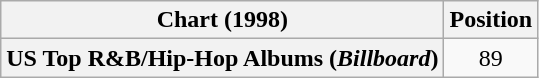<table class="wikitable plainrowheaders" style="text-align:center">
<tr>
<th scope="col">Chart (1998)</th>
<th scope="col">Position</th>
</tr>
<tr>
<th scope="row">US Top R&B/Hip-Hop Albums (<em>Billboard</em>)</th>
<td>89</td>
</tr>
</table>
